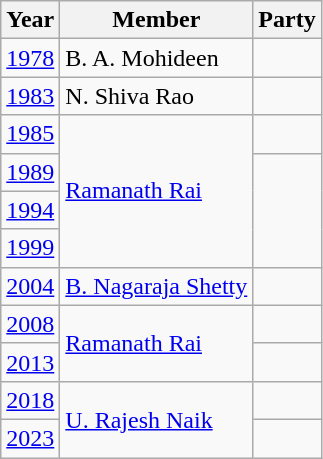<table class="wikitable sortable">
<tr>
<th>Year</th>
<th>Member</th>
<th colspan="2">Party</th>
</tr>
<tr>
<td><a href='#'>1978</a></td>
<td>B. A. Mohideen</td>
<td></td>
</tr>
<tr>
<td><a href='#'>1983</a></td>
<td>N. Shiva Rao</td>
<td></td>
</tr>
<tr>
<td><a href='#'>1985</a></td>
<td rowspan="4"><a href='#'>Ramanath Rai</a></td>
<td></td>
</tr>
<tr>
<td><a href='#'>1989</a></td>
</tr>
<tr>
<td><a href='#'>1994</a></td>
</tr>
<tr>
<td><a href='#'>1999</a></td>
</tr>
<tr>
<td><a href='#'>2004</a></td>
<td><a href='#'>B. Nagaraja Shetty</a></td>
<td></td>
</tr>
<tr>
<td><a href='#'>2008</a></td>
<td rowspan="2"><a href='#'>Ramanath Rai</a></td>
<td></td>
</tr>
<tr>
<td><a href='#'>2013</a></td>
</tr>
<tr>
<td><a href='#'>2018</a></td>
<td rowspan="2"><a href='#'>U. Rajesh Naik</a></td>
<td></td>
</tr>
<tr>
<td><a href='#'>2023</a></td>
</tr>
</table>
